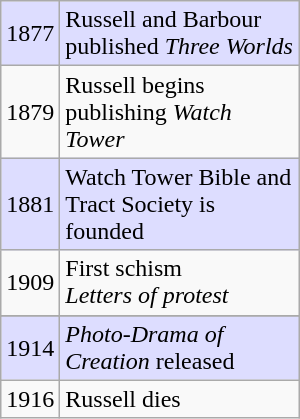<table class="wikitable" width="200" padding="3">
<tr style="background:#ddddff">
<td>1877</td>
<td>Russell and Barbour published <em>Three Worlds</em></td>
</tr>
<tr>
<td>1879</td>
<td>Russell begins publishing <em>Watch Tower</em></td>
</tr>
<tr style="background:#ddddff">
<td>1881</td>
<td>Watch Tower Bible and Tract Society is founded</td>
</tr>
<tr>
<td>1909</td>
<td>First schism<br><em>Letters of protest</em></td>
</tr>
<tr>
</tr>
<tr style="background:#ddddff">
<td>1914</td>
<td><em>Photo-Drama of Creation</em> released</td>
</tr>
<tr>
<td>1916</td>
<td>Russell dies</td>
</tr>
</table>
